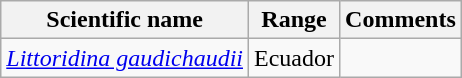<table class="wikitable sortable">
<tr>
<th>Scientific name</th>
<th>Range</th>
<th class="unsortable">Comments</th>
</tr>
<tr>
<td><em><a href='#'>Littoridina gaudichaudii</a></em></td>
<td>Ecuador</td>
<td></td>
</tr>
</table>
